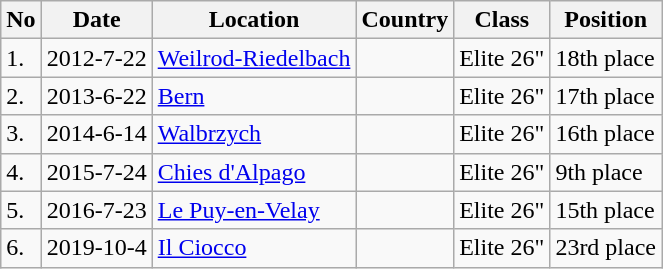<table class="sortable wikitable">
<tr>
<th>No</th>
<th>Date</th>
<th>Location</th>
<th>Country</th>
<th>Class</th>
<th>Position</th>
</tr>
<tr>
<td>1.</td>
<td>2012-7-22</td>
<td><a href='#'>Weilrod-Riedelbach</a></td>
<td></td>
<td>Elite 26"</td>
<td>18th place</td>
</tr>
<tr>
<td>2.</td>
<td>2013-6-22</td>
<td><a href='#'>Bern</a></td>
<td></td>
<td>Elite 26"</td>
<td>17th place</td>
</tr>
<tr>
<td>3.</td>
<td>2014-6-14</td>
<td><a href='#'>Walbrzych</a></td>
<td></td>
<td>Elite 26"</td>
<td>16th place</td>
</tr>
<tr>
<td>4.</td>
<td>2015-7-24</td>
<td><a href='#'>Chies d'Alpago</a></td>
<td></td>
<td>Elite 26"</td>
<td>9th place</td>
</tr>
<tr>
<td>5.</td>
<td>2016-7-23</td>
<td><a href='#'>Le Puy-en-Velay</a></td>
<td></td>
<td>Elite 26"</td>
<td>15th place</td>
</tr>
<tr>
<td>6.</td>
<td>2019-10-4</td>
<td><a href='#'>Il Ciocco</a></td>
<td></td>
<td>Elite 26"</td>
<td>23rd place</td>
</tr>
</table>
